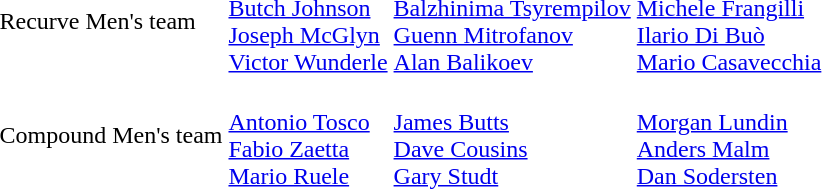<table>
<tr>
<td>Recurve Men's team<br></td>
<td><br><a href='#'>Butch Johnson</a><br><a href='#'>Joseph McGlyn</a><br><a href='#'>Victor Wunderle</a></td>
<td><br><a href='#'>Balzhinima Tsyrempilov</a><br><a href='#'>Guenn Mitrofanov</a><br><a href='#'>Alan Balikoev</a></td>
<td><br><a href='#'>Michele Frangilli</a><br><a href='#'>Ilario Di Buò</a><br><a href='#'>Mario Casavecchia</a></td>
</tr>
<tr>
<td>Compound Men's team<br></td>
<td><br><a href='#'>Antonio Tosco</a><br><a href='#'>Fabio Zaetta</a><br><a href='#'>Mario Ruele</a></td>
<td><br><a href='#'>James Butts</a><br><a href='#'>Dave Cousins</a><br><a href='#'>Gary Studt</a></td>
<td><br><a href='#'>Morgan Lundin</a><br><a href='#'>Anders Malm</a><br><a href='#'>Dan Sodersten</a></td>
</tr>
</table>
